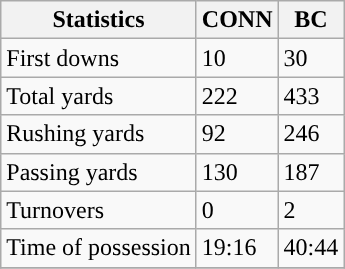<table class="wikitable" style="float: left;">
<tr>
<th>Statistics</th>
<th>CONN</th>
<th>BC</th>
</tr>
<tr>
<td>First downs</td>
<td>10</td>
<td>30</td>
</tr>
<tr>
<td>Total yards</td>
<td>222</td>
<td>433</td>
</tr>
<tr>
<td>Rushing yards</td>
<td>92</td>
<td>246</td>
</tr>
<tr>
<td>Passing yards</td>
<td>130</td>
<td>187</td>
</tr>
<tr>
<td>Turnovers</td>
<td>0</td>
<td>2</td>
</tr>
<tr>
<td>Time of possession</td>
<td>19:16</td>
<td>40:44</td>
</tr>
<tr>
</tr>
</table>
